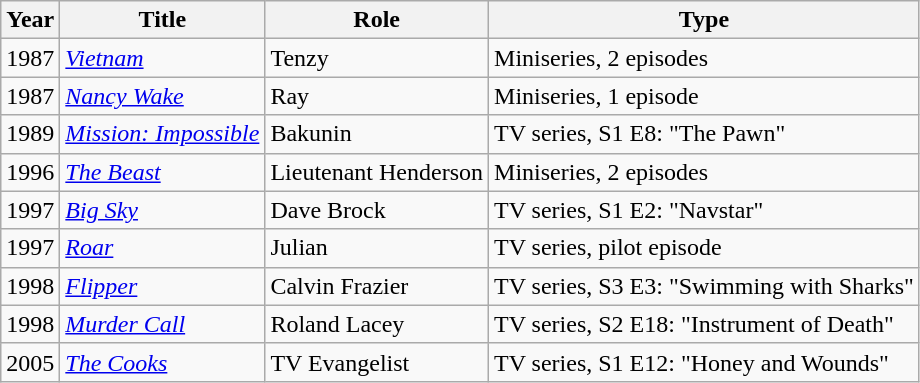<table class="wikitable">
<tr>
<th>Year</th>
<th>Title</th>
<th>Role</th>
<th>Type</th>
</tr>
<tr>
<td>1987</td>
<td><em><a href='#'>Vietnam</a></em></td>
<td>Tenzy</td>
<td>Miniseries, 2 episodes</td>
</tr>
<tr>
<td>1987</td>
<td><em><a href='#'>Nancy Wake</a></em></td>
<td>Ray</td>
<td>Miniseries, 1 episode</td>
</tr>
<tr>
<td>1989</td>
<td><em><a href='#'>Mission: Impossible</a></em></td>
<td>Bakunin</td>
<td>TV series, S1 E8: "The Pawn"</td>
</tr>
<tr>
<td>1996</td>
<td><em><a href='#'>The Beast</a></em></td>
<td>Lieutenant Henderson</td>
<td>Miniseries, 2 episodes</td>
</tr>
<tr>
<td>1997</td>
<td><em><a href='#'>Big Sky</a></em></td>
<td>Dave Brock</td>
<td>TV series, S1 E2: "Navstar"</td>
</tr>
<tr>
<td>1997</td>
<td><em><a href='#'>Roar</a></em></td>
<td>Julian</td>
<td>TV series, pilot episode</td>
</tr>
<tr>
<td>1998</td>
<td><em><a href='#'>Flipper</a></em></td>
<td>Calvin Frazier</td>
<td>TV series, S3 E3: "Swimming with Sharks"</td>
</tr>
<tr>
<td>1998</td>
<td><em><a href='#'>Murder Call</a></em></td>
<td>Roland Lacey</td>
<td>TV series, S2 E18: "Instrument of Death"</td>
</tr>
<tr>
<td>2005</td>
<td><em><a href='#'>The Cooks</a></em></td>
<td>TV Evangelist</td>
<td>TV series, S1 E12: "Honey and Wounds"</td>
</tr>
</table>
